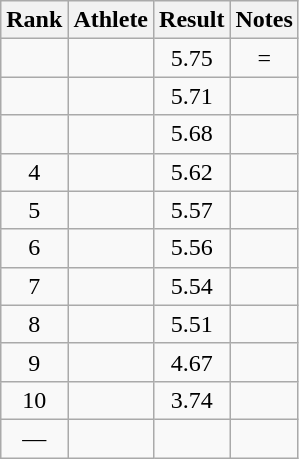<table class="wikitable">
<tr>
<th>Rank</th>
<th>Athlete</th>
<th>Result</th>
<th>Notes</th>
</tr>
<tr align=center>
<td></td>
<td align=left></td>
<td>5.75</td>
<td>=</td>
</tr>
<tr align=center>
<td></td>
<td align=left></td>
<td>5.71</td>
<td></td>
</tr>
<tr align=center>
<td></td>
<td align=left></td>
<td>5.68</td>
<td></td>
</tr>
<tr align=center>
<td>4</td>
<td align=left></td>
<td>5.62</td>
<td></td>
</tr>
<tr align=center>
<td>5</td>
<td align=left></td>
<td>5.57</td>
<td></td>
</tr>
<tr align=center>
<td>6</td>
<td align=left></td>
<td>5.56</td>
<td></td>
</tr>
<tr align=center>
<td>7</td>
<td align=left></td>
<td>5.54</td>
<td></td>
</tr>
<tr align=center>
<td>8</td>
<td align=left></td>
<td>5.51</td>
<td></td>
</tr>
<tr align=center>
<td>9</td>
<td align=left></td>
<td>4.67</td>
<td></td>
</tr>
<tr align=center>
<td>10</td>
<td align=left></td>
<td>3.74</td>
<td></td>
</tr>
<tr align=center>
<td>—</td>
<td align=left></td>
<td></td>
<td></td>
</tr>
</table>
